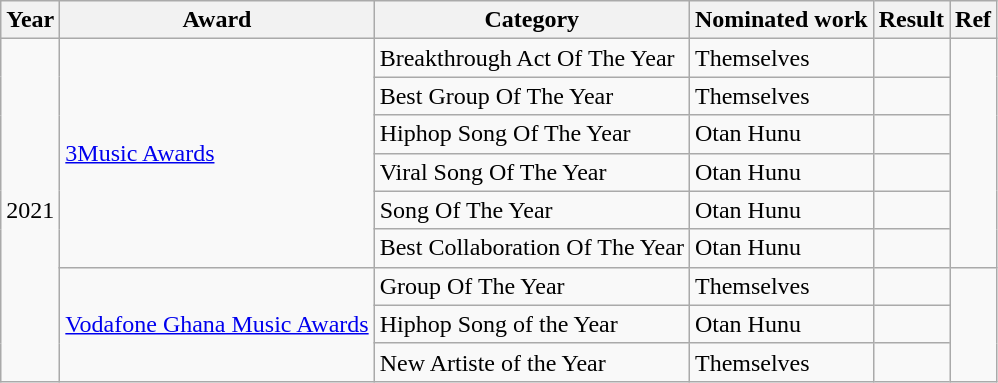<table class="wikitable">
<tr>
<th>Year</th>
<th>Award</th>
<th>Category</th>
<th>Nominated work</th>
<th>Result</th>
<th>Ref</th>
</tr>
<tr>
<td rowspan="9">2021</td>
<td rowspan="6"><a href='#'>3Music Awards</a></td>
<td>Breakthrough Act Of The Year</td>
<td>Themselves</td>
<td></td>
<td rowspan="6"></td>
</tr>
<tr>
<td>Best Group Of The Year</td>
<td>Themselves</td>
<td></td>
</tr>
<tr>
<td>Hiphop Song Of The Year</td>
<td>Otan Hunu</td>
<td></td>
</tr>
<tr>
<td>Viral Song Of The Year</td>
<td>Otan Hunu</td>
<td></td>
</tr>
<tr>
<td>Song Of The Year</td>
<td>Otan Hunu</td>
<td></td>
</tr>
<tr>
<td>Best Collaboration Of The Year</td>
<td>Otan Hunu</td>
<td></td>
</tr>
<tr>
<td rowspan="3"><a href='#'>Vodafone Ghana Music Awards</a></td>
<td>Group Of The Year</td>
<td>Themselves</td>
<td></td>
<td rowspan="3"></td>
</tr>
<tr>
<td>Hiphop Song of the Year</td>
<td>Otan Hunu</td>
<td></td>
</tr>
<tr>
<td>New Artiste of the Year</td>
<td>Themselves</td>
<td></td>
</tr>
</table>
